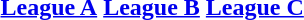<table>
<tr style="text-align:center">
<th><a href='#'>League A</a></th>
<th><a href='#'>League B</a></th>
<th><a href='#'>League C</a></th>
</tr>
<tr style="vertical-align:top">
<td></td>
<td></td>
<td></td>
</tr>
</table>
